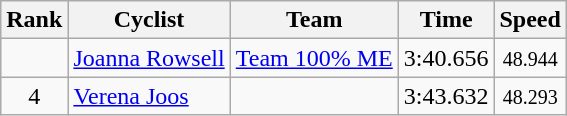<table class="wikitable sortable" style="text-align:center;">
<tr>
<th>Rank</th>
<th class="unsortable">Cyclist</th>
<th>Team</th>
<th>Time</th>
<th>Speed</th>
</tr>
<tr>
<td></td>
<td align="left"><a href='#'>Joanna Rowsell</a></td>
<td align="left"><a href='#'>Team 100% ME</a></td>
<td>3:40.656</td>
<td><small>48.944</small></td>
</tr>
<tr>
<td>4</td>
<td align="left"><a href='#'>Verena Joos</a></td>
<td align="left"></td>
<td>3:43.632</td>
<td><small>48.293</small></td>
</tr>
</table>
